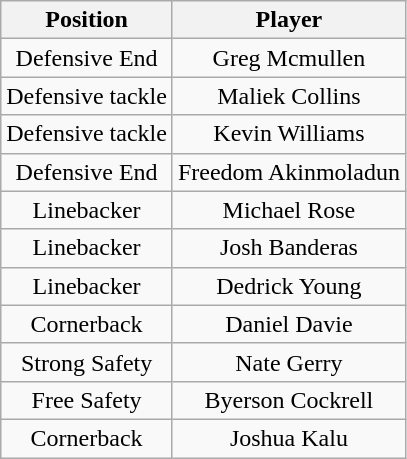<table class="wikitable" style="text-align: center;">
<tr>
<th>Position</th>
<th>Player</th>
</tr>
<tr>
<td>Defensive End</td>
<td>Greg Mcmullen</td>
</tr>
<tr>
<td>Defensive tackle</td>
<td>Maliek Collins</td>
</tr>
<tr>
<td>Defensive tackle</td>
<td>Kevin Williams</td>
</tr>
<tr>
<td>Defensive End</td>
<td>Freedom Akinmoladun</td>
</tr>
<tr>
<td>Linebacker</td>
<td>Michael Rose</td>
</tr>
<tr>
<td>Linebacker</td>
<td>Josh Banderas</td>
</tr>
<tr>
<td>Linebacker</td>
<td>Dedrick Young</td>
</tr>
<tr>
<td>Cornerback</td>
<td>Daniel Davie</td>
</tr>
<tr>
<td>Strong Safety</td>
<td>Nate Gerry</td>
</tr>
<tr>
<td>Free Safety</td>
<td>Byerson Cockrell</td>
</tr>
<tr>
<td>Cornerback</td>
<td>Joshua Kalu</td>
</tr>
</table>
